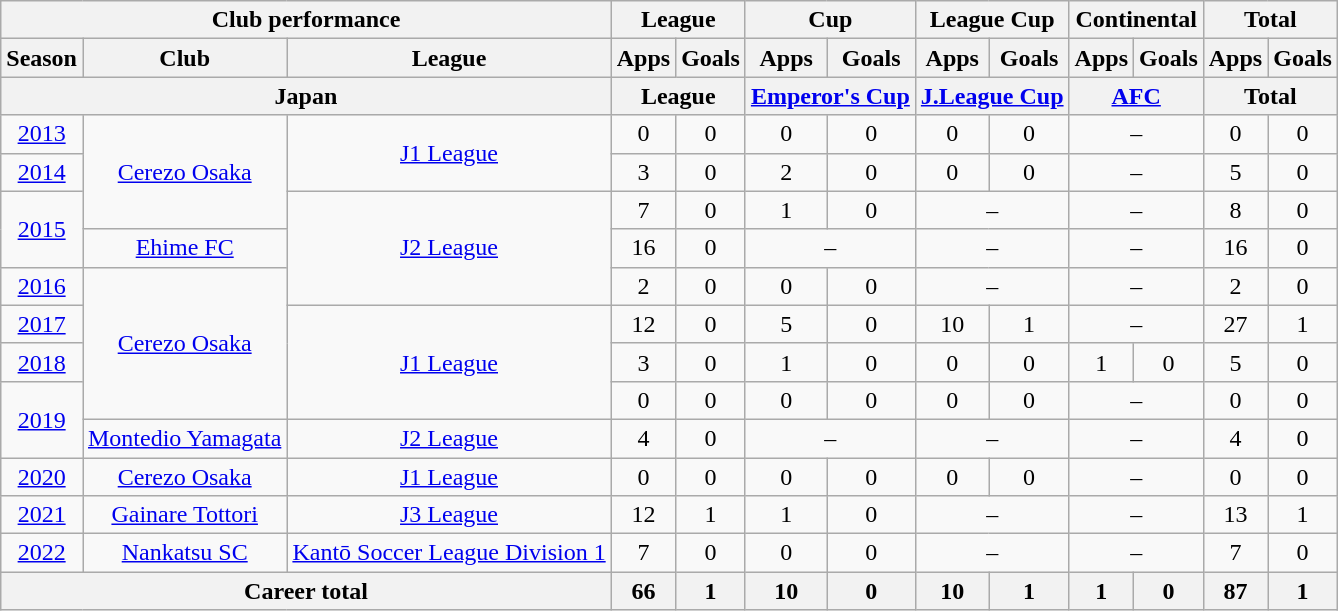<table class="wikitable" style="text-align:center">
<tr>
<th colspan=3>Club performance</th>
<th colspan=2>League</th>
<th colspan=2>Cup</th>
<th colspan=2>League Cup</th>
<th colspan=2>Continental</th>
<th colspan=2>Total</th>
</tr>
<tr>
<th>Season</th>
<th>Club</th>
<th>League</th>
<th>Apps</th>
<th>Goals</th>
<th>Apps</th>
<th>Goals</th>
<th>Apps</th>
<th>Goals</th>
<th>Apps</th>
<th>Goals</th>
<th>Apps</th>
<th>Goals</th>
</tr>
<tr>
<th colspan=3>Japan</th>
<th colspan=2>League</th>
<th colspan=2><a href='#'>Emperor's Cup</a></th>
<th colspan=2><a href='#'>J.League Cup</a></th>
<th colspan=2><a href='#'>AFC</a></th>
<th colspan=2>Total</th>
</tr>
<tr>
<td><a href='#'>2013</a></td>
<td rowspan="3"><a href='#'>Cerezo Osaka</a></td>
<td rowspan="2"><a href='#'>J1 League</a></td>
<td>0</td>
<td>0</td>
<td>0</td>
<td>0</td>
<td>0</td>
<td>0</td>
<td colspan="2">–</td>
<td>0</td>
<td>0</td>
</tr>
<tr>
<td><a href='#'>2014</a></td>
<td>3</td>
<td>0</td>
<td>2</td>
<td>0</td>
<td>0</td>
<td>0</td>
<td colspan="2">–</td>
<td>5</td>
<td>0</td>
</tr>
<tr>
<td rowspan="2"><a href='#'>2015</a></td>
<td rowspan="3"><a href='#'>J2 League</a></td>
<td>7</td>
<td>0</td>
<td>1</td>
<td>0</td>
<td colspan="2">–</td>
<td colspan="2">–</td>
<td>8</td>
<td>0</td>
</tr>
<tr>
<td><a href='#'>Ehime FC</a></td>
<td>16</td>
<td>0</td>
<td colspan="2">–</td>
<td colspan="2">–</td>
<td colspan="2">–</td>
<td>16</td>
<td>0</td>
</tr>
<tr>
<td><a href='#'>2016</a></td>
<td rowspan="4"><a href='#'>Cerezo Osaka</a></td>
<td>2</td>
<td>0</td>
<td>0</td>
<td>0</td>
<td colspan="2">–</td>
<td colspan="2">–</td>
<td>2</td>
<td>0</td>
</tr>
<tr>
<td><a href='#'>2017</a></td>
<td rowspan="3"><a href='#'>J1 League</a></td>
<td>12</td>
<td>0</td>
<td>5</td>
<td>0</td>
<td>10</td>
<td>1</td>
<td colspan="2">–</td>
<td>27</td>
<td>1</td>
</tr>
<tr>
<td><a href='#'>2018</a></td>
<td>3</td>
<td>0</td>
<td>1</td>
<td>0</td>
<td>0</td>
<td>0</td>
<td>1</td>
<td>0</td>
<td>5</td>
<td>0</td>
</tr>
<tr>
<td rowspan="2"><a href='#'>2019</a></td>
<td>0</td>
<td>0</td>
<td>0</td>
<td>0</td>
<td>0</td>
<td>0</td>
<td colspan="2">–</td>
<td>0</td>
<td>0</td>
</tr>
<tr>
<td><a href='#'>Montedio Yamagata</a></td>
<td><a href='#'>J2 League</a></td>
<td>4</td>
<td>0</td>
<td colspan="2">–</td>
<td colspan="2">–</td>
<td colspan="2">–</td>
<td>4</td>
<td>0</td>
</tr>
<tr>
<td><a href='#'>2020</a></td>
<td><a href='#'>Cerezo Osaka</a></td>
<td><a href='#'>J1 League</a></td>
<td>0</td>
<td>0</td>
<td>0</td>
<td>0</td>
<td>0</td>
<td>0</td>
<td colspan="2">–</td>
<td>0</td>
<td>0</td>
</tr>
<tr>
<td><a href='#'>2021</a></td>
<td><a href='#'>Gainare Tottori</a></td>
<td><a href='#'>J3 League</a></td>
<td>12</td>
<td>1</td>
<td>1</td>
<td>0</td>
<td colspan="2">–</td>
<td colspan="2">–</td>
<td>13</td>
<td>1</td>
</tr>
<tr>
<td><a href='#'>2022</a></td>
<td><a href='#'>Nankatsu SC</a></td>
<td><a href='#'>Kantō Soccer League Division 1</a></td>
<td>7</td>
<td>0</td>
<td>0</td>
<td>0</td>
<td colspan="2">–</td>
<td colspan="2">–</td>
<td>7</td>
<td>0</td>
</tr>
<tr>
<th colspan=3>Career total</th>
<th>66</th>
<th>1</th>
<th>10</th>
<th>0</th>
<th>10</th>
<th>1</th>
<th>1</th>
<th>0</th>
<th>87</th>
<th>1</th>
</tr>
</table>
